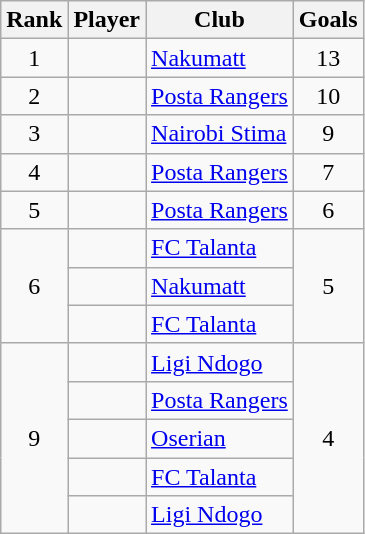<table class="wikitable sortable">
<tr>
<th>Rank</th>
<th>Player</th>
<th>Club</th>
<th>Goals</th>
</tr>
<tr>
<td style="text-align:center;">1</td>
<td> </td>
<td><a href='#'>Nakumatt</a></td>
<td style="text-align:center;">13</td>
</tr>
<tr>
<td style="text-align:center;">2</td>
<td> </td>
<td><a href='#'>Posta Rangers</a></td>
<td style="text-align:center;">10</td>
</tr>
<tr>
<td style="text-align:center;">3</td>
<td> </td>
<td><a href='#'>Nairobi Stima</a></td>
<td style="text-align:center;">9</td>
</tr>
<tr>
<td style="text-align:center;">4</td>
<td> </td>
<td><a href='#'>Posta Rangers</a></td>
<td style="text-align:center;">7</td>
</tr>
<tr>
<td style="text-align:center;">5</td>
<td> </td>
<td><a href='#'>Posta Rangers</a></td>
<td style="text-align:center;">6</td>
</tr>
<tr>
<td rowspan="3" style="text-align:center;">6</td>
<td> </td>
<td><a href='#'>FC Talanta</a></td>
<td rowspan="3" style="text-align:center;">5</td>
</tr>
<tr>
<td> </td>
<td><a href='#'>Nakumatt</a></td>
</tr>
<tr>
<td> </td>
<td><a href='#'>FC Talanta</a></td>
</tr>
<tr>
<td rowspan="5" style="text-align:center;">9</td>
<td> </td>
<td><a href='#'>Ligi Ndogo</a></td>
<td rowspan="5" style="text-align:center;">4</td>
</tr>
<tr>
<td> </td>
<td><a href='#'>Posta Rangers</a></td>
</tr>
<tr>
<td> </td>
<td><a href='#'>Oserian</a></td>
</tr>
<tr>
<td> </td>
<td><a href='#'>FC Talanta</a></td>
</tr>
<tr>
<td> </td>
<td><a href='#'>Ligi Ndogo</a></td>
</tr>
</table>
